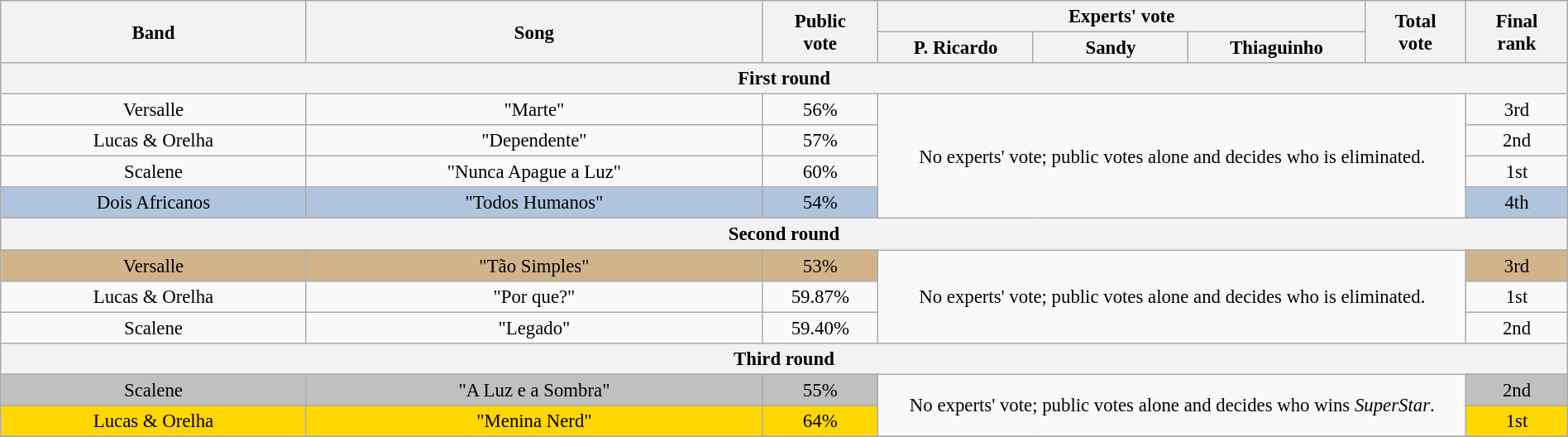<table class="wikitable" style="font-size:95%; text-align:center" width="100%">
<tr>
<th width="135" rowspan=2>Band</th>
<th width="205" rowspan=2>Song</th>
<th width="040" rowspan=2>Public<br>vote</th>
<th colspan=3>Experts' vote</th>
<th width="040" rowspan=2>Total<br>vote</th>
<th width="040" rowspan=2>Final<br>rank</th>
</tr>
<tr>
<th width="065">P. Ricardo</th>
<th width="065">Sandy</th>
<th width="065">Thiaguinho</th>
</tr>
<tr>
<th colspan=8>First round</th>
</tr>
<tr>
<td>Versalle</td>
<td>"Marte"</td>
<td>56%</td>
<td rowspan=4 colspan=4>No experts' vote; public votes alone and decides who is eliminated.</td>
<td>3rd</td>
</tr>
<tr>
<td>Lucas & Orelha</td>
<td>"Dependente"</td>
<td>57%</td>
<td>2nd</td>
</tr>
<tr>
<td>Scalene</td>
<td>"Nunca Apague a Luz"</td>
<td>60%</td>
<td>1st</td>
</tr>
<tr bgcolor="B0C4DE">
<td>Dois Africanos</td>
<td>"Todos Humanos"</td>
<td>54%</td>
<td>4th</td>
</tr>
<tr>
<th colspan=8>Second round</th>
</tr>
<tr>
<td bgcolor="D2B48C">Versalle</td>
<td bgcolor="D2B48C">"Tão Simples"</td>
<td bgcolor="D2B48C">53%</td>
<td rowspan=3 colspan=4>No experts' vote; public votes alone and decides who is eliminated.</td>
<td bgcolor="D2B48C">3rd</td>
</tr>
<tr>
<td>Lucas & Orelha</td>
<td>"Por que?"</td>
<td>59.87%</td>
<td>1st</td>
</tr>
<tr>
<td>Scalene</td>
<td>"Legado"</td>
<td>59.40%</td>
<td>2nd</td>
</tr>
<tr>
<th colspan=8>Third round</th>
</tr>
<tr>
<td bgcolor="C0C0C0">Scalene</td>
<td bgcolor="C0C0C0">"A Luz e a Sombra"</td>
<td bgcolor="C0C0C0">55%</td>
<td rowspan=2 colspan=4>No experts' vote; public votes alone and decides who wins <em>SuperStar</em>.</td>
<td bgcolor="C0C0C0">2nd</td>
</tr>
<tr>
<td bgcolor="FFD700">Lucas & Orelha</td>
<td bgcolor="FFD700">"Menina Nerd"</td>
<td bgcolor="FFD700">64%</td>
<td bgcolor="FFD700">1st</td>
</tr>
<tr>
</tr>
</table>
